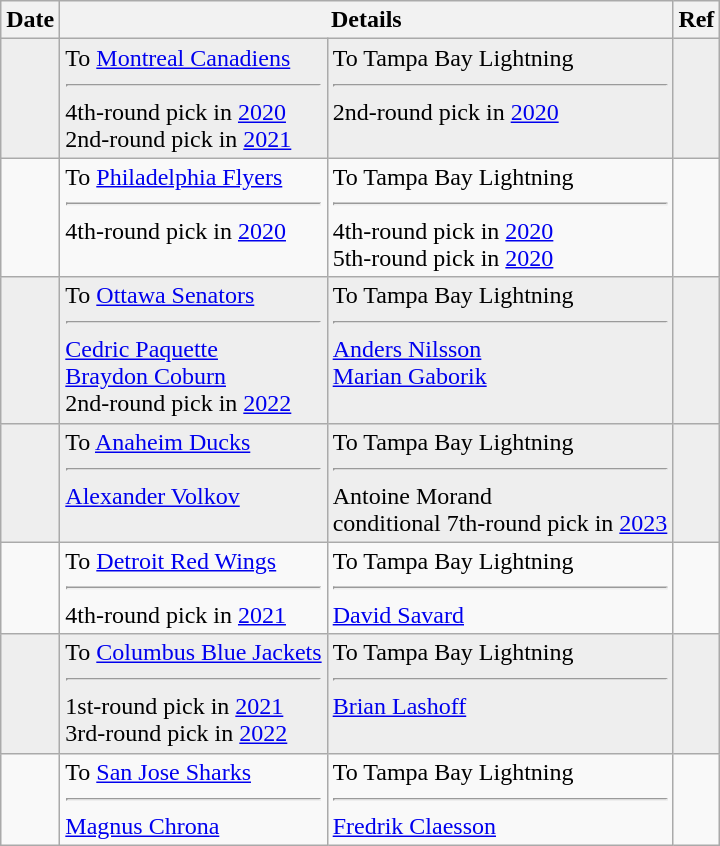<table class="wikitable">
<tr>
<th>Date</th>
<th colspan="2">Details</th>
<th>Ref</th>
</tr>
<tr style="background:#eee;">
<td></td>
<td valign="top">To <a href='#'>Montreal Canadiens</a><hr>4th-round pick in <a href='#'>2020</a><br>2nd-round pick in <a href='#'>2021</a></td>
<td valign="top">To Tampa Bay Lightning<hr>2nd-round pick in <a href='#'>2020</a></td>
<td></td>
</tr>
<tr>
<td></td>
<td valign="top">To <a href='#'>Philadelphia Flyers</a><hr>4th-round pick in <a href='#'>2020</a></td>
<td valign="top">To Tampa Bay Lightning<hr>4th-round pick in <a href='#'>2020</a><br>5th-round pick in <a href='#'>2020</a></td>
<td></td>
</tr>
<tr style="background:#eee;">
<td></td>
<td valign="top">To <a href='#'>Ottawa Senators</a><hr><a href='#'>Cedric Paquette</a><br><a href='#'>Braydon Coburn</a><br>2nd-round pick in <a href='#'>2022</a></td>
<td valign="top">To Tampa Bay Lightning<hr><a href='#'>Anders Nilsson</a><br><a href='#'>Marian Gaborik</a></td>
<td></td>
</tr>
<tr style="background:#eee;">
<td></td>
<td valign="top">To <a href='#'>Anaheim Ducks</a><hr><a href='#'>Alexander Volkov</a></td>
<td valign="top">To Tampa Bay Lightning<hr>Antoine Morand<br>conditional 7th-round pick in <a href='#'>2023</a></td>
<td></td>
</tr>
<tr>
<td></td>
<td valign="top">To <a href='#'>Detroit Red Wings</a><hr>4th-round pick in <a href='#'>2021</a></td>
<td valign="top">To Tampa Bay Lightning<hr><a href='#'>David Savard</a></td>
<td></td>
</tr>
<tr style="background:#eee;">
<td></td>
<td valign="top">To <a href='#'>Columbus Blue Jackets</a><hr>1st-round pick in <a href='#'>2021</a><br>3rd-round pick in <a href='#'>2022</a></td>
<td valign="top">To Tampa Bay Lightning<hr><a href='#'>Brian Lashoff</a></td>
<td></td>
</tr>
<tr>
<td></td>
<td valign="top">To <a href='#'>San Jose Sharks</a><hr><a href='#'>Magnus Chrona</a></td>
<td valign="top">To Tampa Bay Lightning<hr><a href='#'>Fredrik Claesson</a></td>
<td></td>
</tr>
</table>
